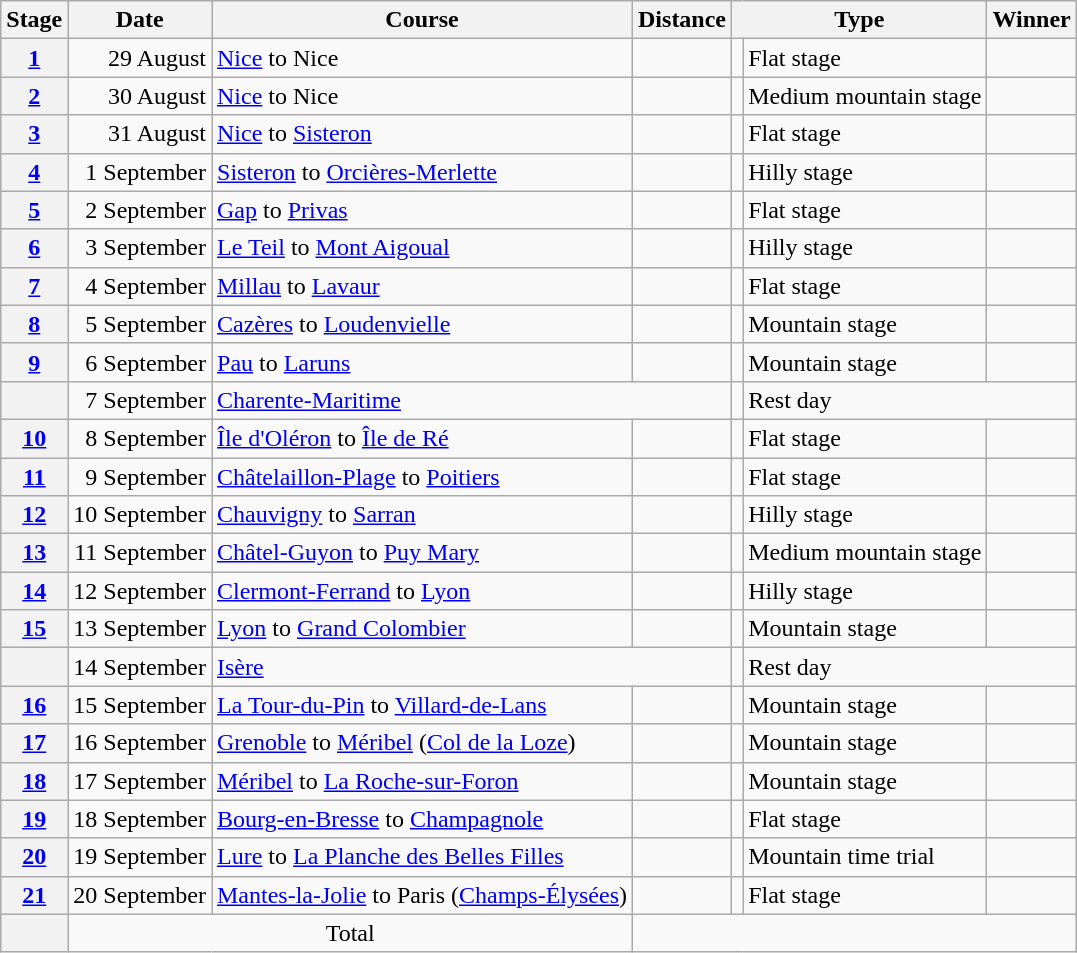<table class="wikitable sortable">
<tr>
<th scope="col">Stage</th>
<th scope="col">Date</th>
<th scope="col">Course</th>
<th scope="col">Distance</th>
<th scope="col" colspan="2">Type</th>
<th scope="col">Winner</th>
</tr>
<tr>
<th scope="row"><a href='#'>1</a></th>
<td style="text-align:right">29 August</td>
<td><a href='#'>Nice</a> to Nice</td>
<td style="text-align:center;"></td>
<td></td>
<td>Flat stage</td>
<td></td>
</tr>
<tr>
<th scope="row"><a href='#'>2</a></th>
<td style="text-align:right">30 August</td>
<td><a href='#'>Nice</a> to Nice</td>
<td style="text-align:center;"></td>
<td></td>
<td>Medium mountain stage</td>
<td></td>
</tr>
<tr>
<th scope="row"><a href='#'>3</a></th>
<td style="text-align:right">31 August</td>
<td><a href='#'>Nice</a> to <a href='#'>Sisteron</a></td>
<td style="text-align:center;"></td>
<td></td>
<td>Flat stage</td>
<td></td>
</tr>
<tr>
<th scope="row"><a href='#'>4</a></th>
<td style="text-align:right">1 September</td>
<td><a href='#'>Sisteron</a> to <a href='#'>Orcières-Merlette</a></td>
<td style="text-align:center;"></td>
<td></td>
<td>Hilly stage</td>
<td></td>
</tr>
<tr>
<th scope="row"><a href='#'>5</a></th>
<td style="text-align:right">2 September</td>
<td><a href='#'>Gap</a> to <a href='#'>Privas</a></td>
<td style="text-align:center;"></td>
<td></td>
<td>Flat stage</td>
<td></td>
</tr>
<tr>
<th scope="row"><a href='#'>6</a></th>
<td style="text-align:right">3 September</td>
<td><a href='#'>Le Teil</a> to <a href='#'>Mont Aigoual</a></td>
<td style="text-align:center;"></td>
<td></td>
<td>Hilly stage</td>
<td></td>
</tr>
<tr>
<th scope="row"><a href='#'>7</a></th>
<td style="text-align:right">4 September</td>
<td><a href='#'>Millau</a> to <a href='#'>Lavaur</a></td>
<td style="text-align:center;"></td>
<td></td>
<td>Flat stage</td>
<td></td>
</tr>
<tr>
<th scope="row"><a href='#'>8</a></th>
<td style="text-align:right">5 September</td>
<td><a href='#'>Cazères</a> to <a href='#'>Loudenvielle</a></td>
<td style="text-align:center;"></td>
<td></td>
<td>Mountain stage</td>
<td></td>
</tr>
<tr>
<th scope="row"><a href='#'>9</a></th>
<td style="text-align:right">6 September</td>
<td><a href='#'>Pau</a> to <a href='#'>Laruns</a></td>
<td style="text-align:center;"></td>
<td></td>
<td>Mountain stage</td>
<td></td>
</tr>
<tr>
<th scope="row"></th>
<td style="text-align:right;">7 September</td>
<td colspan="2"><a href='#'>Charente-Maritime</a></td>
<td></td>
<td colspan="2">Rest day</td>
</tr>
<tr>
<th scope="row"><a href='#'>10</a></th>
<td style="text-align:right">8 September</td>
<td><a href='#'>Île d'Oléron</a> to <a href='#'>Île de Ré</a></td>
<td style="text-align:center;"></td>
<td></td>
<td>Flat stage</td>
<td></td>
</tr>
<tr>
<th scope="row"><a href='#'>11</a></th>
<td style="text-align:right">9 September</td>
<td><a href='#'>Châtelaillon-Plage</a> to <a href='#'>Poitiers</a></td>
<td style="text-align:center;"></td>
<td></td>
<td>Flat stage</td>
<td></td>
</tr>
<tr>
<th scope="row"><a href='#'>12</a></th>
<td style="text-align:right">10 September</td>
<td><a href='#'>Chauvigny</a> to <a href='#'>Sarran</a></td>
<td style="text-align:center;"></td>
<td></td>
<td>Hilly stage</td>
<td></td>
</tr>
<tr>
<th scope="row"><a href='#'>13</a></th>
<td style="text-align:right">11 September</td>
<td><a href='#'>Châtel-Guyon</a> to <a href='#'>Puy Mary</a></td>
<td style="text-align:center;"></td>
<td></td>
<td>Medium mountain stage</td>
<td></td>
</tr>
<tr>
<th scope="row"><a href='#'>14</a></th>
<td style="text-align:right">12 September</td>
<td><a href='#'>Clermont-Ferrand</a> to <a href='#'>Lyon</a></td>
<td style="text-align:center;"></td>
<td></td>
<td>Hilly stage</td>
<td></td>
</tr>
<tr>
<th scope="row"><a href='#'>15</a></th>
<td style="text-align:right">13 September</td>
<td><a href='#'>Lyon</a> to <a href='#'>Grand Colombier</a></td>
<td style="text-align:center;"></td>
<td></td>
<td>Mountain stage</td>
<td></td>
</tr>
<tr>
<th scope="row"></th>
<td style="text-align:right;">14 September</td>
<td colspan="2"><a href='#'>Isère</a></td>
<td></td>
<td colspan="2">Rest day</td>
</tr>
<tr>
<th scope="row"><a href='#'>16</a></th>
<td style="text-align:right">15 September</td>
<td><a href='#'>La Tour-du-Pin</a> to <a href='#'>Villard-de-Lans</a></td>
<td style="text-align:center;"></td>
<td></td>
<td>Mountain stage</td>
<td></td>
</tr>
<tr>
<th scope="row"><a href='#'>17</a></th>
<td style="text-align:right">16 September</td>
<td><a href='#'>Grenoble</a> to <a href='#'>Méribel</a> (<a href='#'>Col de la Loze</a>)</td>
<td style="text-align:center;"></td>
<td></td>
<td>Mountain stage</td>
<td></td>
</tr>
<tr>
<th scope="row"><a href='#'>18</a></th>
<td style="text-align:right">17 September</td>
<td><a href='#'>Méribel</a> to <a href='#'>La Roche-sur-Foron</a></td>
<td style="text-align:center;"></td>
<td></td>
<td>Mountain stage</td>
<td></td>
</tr>
<tr>
<th scope="row"><a href='#'>19</a></th>
<td style="text-align:right">18 September</td>
<td><a href='#'>Bourg-en-Bresse</a> to <a href='#'>Champagnole</a></td>
<td style="text-align:center;"></td>
<td></td>
<td>Flat stage</td>
<td></td>
</tr>
<tr>
<th scope="row"><a href='#'>20</a></th>
<td style="text-align:right">19 September</td>
<td><a href='#'>Lure</a> to <a href='#'>La Planche des Belles Filles</a></td>
<td style="text-align:center;"></td>
<td></td>
<td>Mountain time trial</td>
<td></td>
</tr>
<tr>
<th scope="row"><a href='#'>21</a></th>
<td style="text-align:right">20 September</td>
<td><a href='#'>Mantes-la-Jolie</a> to Paris (<a href='#'>Champs-Élysées</a>)</td>
<td style="text-align:center;"></td>
<td></td>
<td>Flat stage</td>
<td></td>
</tr>
<tr>
<th scope="row"></th>
<td colspan="2" style="text-align:center">Total</td>
<td colspan="4" style="text-align:center"></td>
</tr>
</table>
